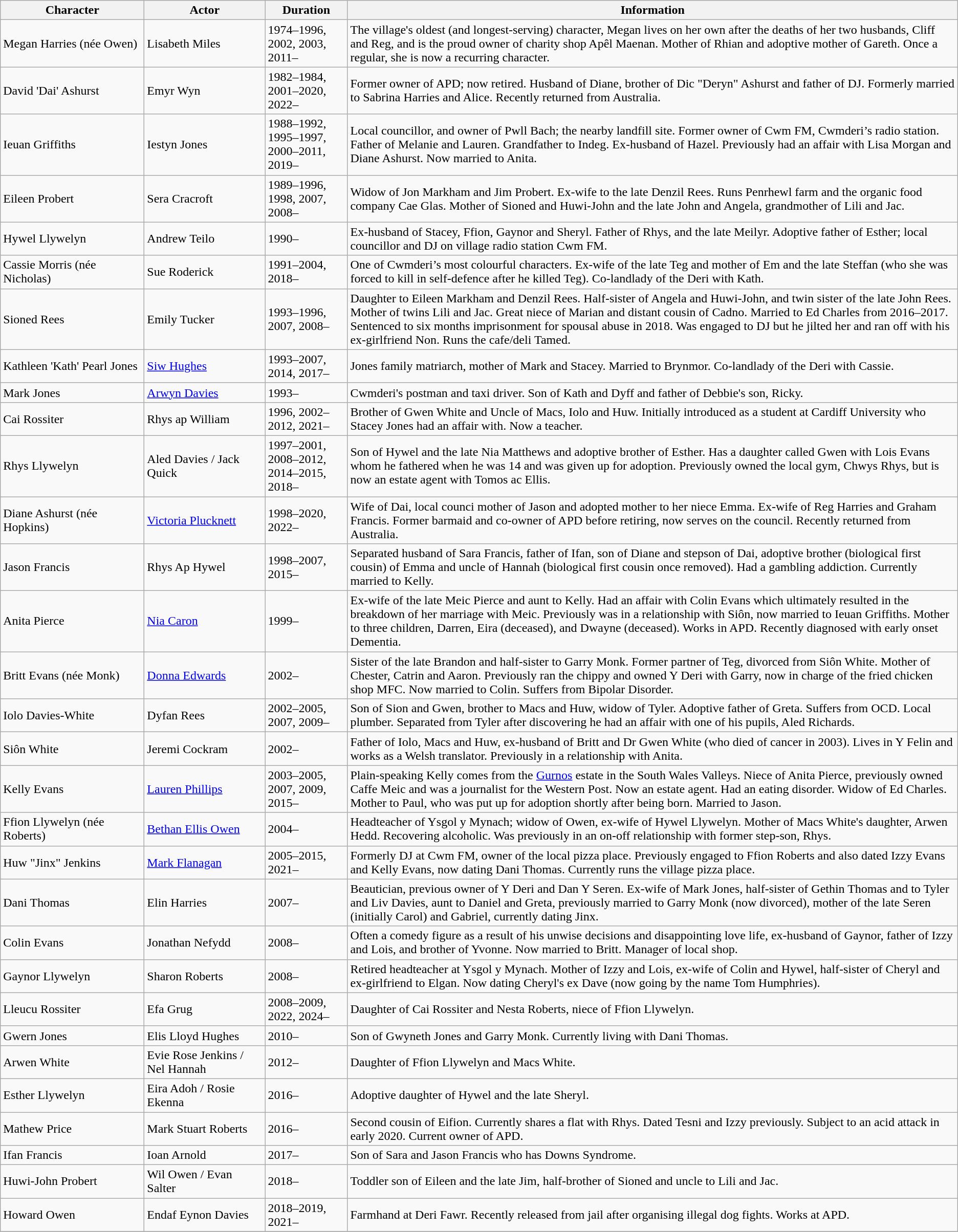<table class="wikitable sortable">
<tr>
<th style="width:180px;">Character</th>
<th style="width:150px;">Actor</th>
<th style="width:100px;">Duration</th>
<th class=unsortable>Information</th>
</tr>
<tr>
<td>Megan Harries (née Owen)</td>
<td>Lisabeth Miles</td>
<td>1974–1996, 2002, 2003, 2011–</td>
<td>The village's oldest (and longest-serving) character, Megan lives on her own after the deaths of her two husbands, Cliff and Reg, and is the proud owner of charity shop Apêl Maenan. Mother of Rhian and adoptive mother of Gareth. Once a regular, she is now a recurring character.</td>
</tr>
<tr>
<td>David 'Dai' Ashurst</td>
<td>Emyr Wyn</td>
<td>1982–1984, 2001–2020, 2022–</td>
<td>Former owner of APD; now retired. Husband of Diane, brother of Dic "Deryn" Ashurst and father of DJ. Formerly married to Sabrina Harries and Alice. Recently returned from Australia.</td>
</tr>
<tr>
<td>Ieuan Griffiths</td>
<td>Iestyn Jones</td>
<td>1988–1992, 1995–1997, 2000–2011, 2019–</td>
<td>Local councillor, and owner of Pwll Bach; the nearby landfill site. Former owner of Cwm FM, Cwmderi’s radio station. Father of Melanie and Lauren. Grandfather to Indeg. Ex-husband of Hazel. Previously had an affair with Lisa Morgan and Diane Ashurst. Now married to Anita.</td>
</tr>
<tr>
<td>Eileen Probert</td>
<td>Sera Cracroft</td>
<td>1989–1996, 1998, 2007, 2008–</td>
<td>Widow of Jon Markham and Jim Probert. Ex-wife to the late Denzil Rees. Runs Penrhewl farm and the organic food company Cae Glas. Mother of Sioned and Huwi-John and the late John and Angela, grandmother of Lili and Jac.</td>
</tr>
<tr>
<td>Hywel Llywelyn</td>
<td>Andrew Teilo</td>
<td>1990–</td>
<td>Ex-husband of Stacey, Ffion, Gaynor and Sheryl. Father of Rhys, and the late Meilyr. Adoptive father of Esther; local councillor and DJ on village radio station Cwm FM.</td>
</tr>
<tr>
<td>Cassie Morris (née Nicholas)</td>
<td>Sue Roderick</td>
<td>1991–2004, 2018–</td>
<td>One of Cwmderi’s most colourful characters. Ex-wife of the late Teg and mother of Em and the late Steffan (who she was forced to kill in self-defence after he killed Teg). Co-landlady of the Deri with Kath.</td>
</tr>
<tr>
<td>Sioned Rees</td>
<td>Emily Tucker</td>
<td>1993–1996, 2007, 2008–</td>
<td>Daughter to Eileen Markham and Denzil Rees. Half-sister of Angela and Huwi-John, and twin sister of the late John Rees. Mother of twins Lili and Jac. Great niece of Marian and distant cousin of Cadno. Married to Ed Charles from 2016–2017. Sentenced to six months  imprisonment for spousal abuse in 2018. Was engaged to DJ but he jilted her and ran off with his ex-girlfriend Non. Runs the cafe/deli Tamed.</td>
</tr>
<tr>
<td>Kathleen 'Kath' Pearl Jones</td>
<td><a href='#'>Siw Hughes</a></td>
<td>1993–2007, 2014, 2017–</td>
<td>Jones family matriarch, mother of Mark and Stacey. Married to Brynmor. Co-landlady of the Deri with Cassie.</td>
</tr>
<tr>
<td>Mark Jones</td>
<td><a href='#'>Arwyn Davies</a></td>
<td>1993–</td>
<td>Cwmderi's postman and taxi driver. Son of Kath and Dyff and father of Debbie's son, Ricky.</td>
</tr>
<tr>
<td>Cai Rossiter</td>
<td>Rhys ap William</td>
<td>1996, 2002–2012, 2021–</td>
<td>Brother of Gwen White and Uncle of Macs, Iolo and Huw. Initially introduced as a student at Cardiff University who Stacey Jones had an affair with. Now a teacher.</td>
</tr>
<tr>
<td>Rhys Llywelyn</td>
<td>Aled Davies / Jack Quick</td>
<td>1997–2001, 2008–2012, 2014–2015, 2018–</td>
<td>Son of Hywel and the late Nia Matthews and adoptive brother of Esther. Has a daughter called Gwen with Lois Evans whom he fathered when he was 14 and was given up for adoption. Previously owned the local gym, Chwys Rhys, but is now an estate agent with Tomos ac Ellis.</td>
</tr>
<tr>
<td>Diane Ashurst (née Hopkins)</td>
<td><a href='#'>Victoria Plucknett</a></td>
<td>1998–2020, 2022–</td>
<td>Wife of Dai, local counci mother of Jason and adopted mother to her niece Emma. Ex-wife of Reg Harries and Graham Francis. Former barmaid and co-owner of APD before retiring, now serves on the council. Recently returned from Australia.</td>
</tr>
<tr>
<td>Jason Francis</td>
<td>Rhys Ap Hywel</td>
<td>1998–2007, 2015–</td>
<td>Separated husband of Sara Francis, father of Ifan, son of Diane and stepson of Dai, adoptive brother (biological first cousin) of Emma and uncle of Hannah (biological first cousin once removed). Had a gambling addiction. Currently married to Kelly.</td>
</tr>
<tr>
<td>Anita Pierce</td>
<td><a href='#'>Nia Caron</a></td>
<td>1999–</td>
<td>Ex-wife of the late Meic Pierce and aunt to Kelly. Had an affair with Colin Evans which ultimately resulted in the breakdown of her marriage with Meic. Previously was in a relationship with Siôn, now married to Ieuan Griffiths. Mother to three children, Darren, Eira (deceased), and Dwayne (deceased). Works in APD. Recently diagnosed with early onset Dementia.</td>
</tr>
<tr>
<td>Britt Evans (née Monk)</td>
<td><a href='#'>Donna Edwards</a></td>
<td>2002–</td>
<td>Sister of the late Brandon and half-sister to Garry Monk. Former partner of Teg, divorced from Siôn White. Mother of Chester, Catrin and Aaron. Previously ran the chippy and owned Y Deri with Garry, now in charge of the fried chicken shop MFC. Now married to Colin. Suffers from Bipolar Disorder.</td>
</tr>
<tr>
<td>Iolo Davies-White</td>
<td>Dyfan Rees</td>
<td>2002–2005, 2007, 2009–</td>
<td>Son of Sion and Gwen, brother to Macs and Huw, widow of Tyler. Adoptive father of Greta. Suffers from OCD. Local plumber. Separated from Tyler after discovering he had an affair with one of his pupils, Aled Richards.</td>
</tr>
<tr>
<td>Siôn White</td>
<td>Jeremi Cockram</td>
<td>2002–</td>
<td>Father of Iolo, Macs and Huw, ex-husband of Britt and Dr Gwen White (who died of cancer in 2003). Lives in Y Felin and works as a Welsh translator. Previously in a relationship with Anita.</td>
</tr>
<tr>
<td>Kelly Evans</td>
<td><a href='#'>Lauren Phillips</a></td>
<td>2003–2005, 2007, 2009, 2015–</td>
<td>Plain-speaking Kelly comes from the <a href='#'>Gurnos</a> estate in the South Wales Valleys. Niece of Anita Pierce, previously owned Caffe Meic and was a journalist for the Western Post. Now an estate agent. Had an eating disorder. Widow of Ed Charles. Mother to Paul, who was put up for adoption shortly after being born. Married to Jason.</td>
</tr>
<tr>
<td>Ffion Llywelyn (née Roberts)</td>
<td><a href='#'>Bethan Ellis Owen</a></td>
<td>2004–</td>
<td>Headteacher of Ysgol y Mynach; widow of Owen, ex-wife of Hywel Llywelyn. Mother of Macs White's daughter, Arwen Hedd. Recovering alcoholic. Was previously in an on-off relationship with former step-son, Rhys.</td>
</tr>
<tr>
<td>Huw "Jinx" Jenkins</td>
<td><a href='#'>Mark Flanagan</a></td>
<td>2005–2015, 2021–</td>
<td>Formerly DJ at Cwm FM, owner of the local pizza place. Previously engaged to Ffion Roberts and also dated Izzy Evans and Kelly Evans, now dating Dani Thomas. Currently runs the village pizza place.</td>
</tr>
<tr>
<td>Dani Thomas</td>
<td>Elin Harries</td>
<td>2007–</td>
<td>Beautician,  previous owner of Y Deri and Dan Y Seren. Ex-wife of Mark Jones, half-sister of Gethin Thomas and to Tyler and Liv Davies, aunt to Daniel and Greta, previously married to Garry Monk (now divorced), mother of the late Seren (initially Carol) and Gabriel, currently dating Jinx.</td>
</tr>
<tr>
<td>Colin Evans</td>
<td>Jonathan Nefydd</td>
<td>2008–</td>
<td>Often a comedy figure as a result of his unwise decisions and disappointing love life, ex-husband of Gaynor, father of Izzy and Lois, and brother of Yvonne. Now married to Britt. Manager of local shop.</td>
</tr>
<tr>
<td>Gaynor Llywelyn</td>
<td>Sharon Roberts</td>
<td>2008–</td>
<td>Retired headteacher at Ysgol y Mynach. Mother of Izzy and Lois, ex-wife of Colin and Hywel, half-sister of Cheryl and ex-girlfriend to Elgan. Now dating Cheryl's ex Dave (now going by the name Tom Humphries).</td>
</tr>
<tr>
<td>Lleucu Rossiter</td>
<td>Efa Grug</td>
<td>2008–2009, 2022, 2024–</td>
<td>Daughter of Cai Rossiter and Nesta Roberts, niece of Ffion Llywelyn.</td>
</tr>
<tr>
<td>Gwern Jones</td>
<td>Elis Lloyd Hughes</td>
<td>2010–</td>
<td>Son of Gwyneth Jones and Garry Monk. Currently living with Dani Thomas.</td>
</tr>
<tr>
<td>Arwen White</td>
<td>Evie Rose Jenkins / Nel Hannah</td>
<td>2012–</td>
<td>Daughter of Ffion Llywelyn and Macs White.</td>
</tr>
<tr>
<td>Esther Llywelyn</td>
<td>Eira Adoh / Rosie Ekenna</td>
<td>2016–</td>
<td>Adoptive daughter of Hywel and the late Sheryl.</td>
</tr>
<tr>
<td>Mathew Price</td>
<td>Mark Stuart Roberts</td>
<td>2016–</td>
<td>Second cousin of Eifion. Currently shares a flat with Rhys. Dated Tesni and Izzy previously. Subject to an acid attack in early 2020. Current owner of APD.</td>
</tr>
<tr>
<td>Ifan Francis</td>
<td>Ioan Arnold</td>
<td>2017–</td>
<td>Son of Sara and Jason Francis who has Downs Syndrome.</td>
</tr>
<tr>
<td>Huwi-John Probert</td>
<td>Wil Owen / Evan Salter</td>
<td>2018–</td>
<td>Toddler son of Eileen and the late Jim, half-brother of Sioned and uncle to Lili and Jac.</td>
</tr>
<tr>
<td>Howard Owen</td>
<td>Endaf Eynon Davies</td>
<td>2018–2019, 2021–</td>
<td>Farmhand at Deri Fawr. Recently released from jail after organising illegal dog fights. Works at APD.</td>
</tr>
<tr>
</tr>
</table>
